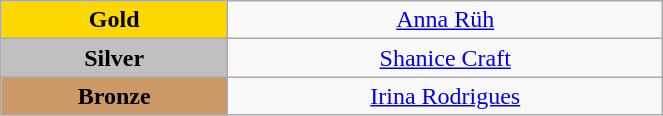<table class="wikitable" style="text-align:center; " width="35%">
<tr>
<td bgcolor="gold"><strong>Gold</strong></td>
<td><a href='#'>Anna Rüh</a><br>  <small><em></em></small></td>
</tr>
<tr>
<td bgcolor="silver"><strong>Silver</strong></td>
<td><a href='#'>Shanice Craft</a><br>  <small><em></em></small></td>
</tr>
<tr>
<td bgcolor="CC9966"><strong>Bronze</strong></td>
<td><a href='#'>Irina Rodrigues</a><br>  <small><em></em></small></td>
</tr>
</table>
